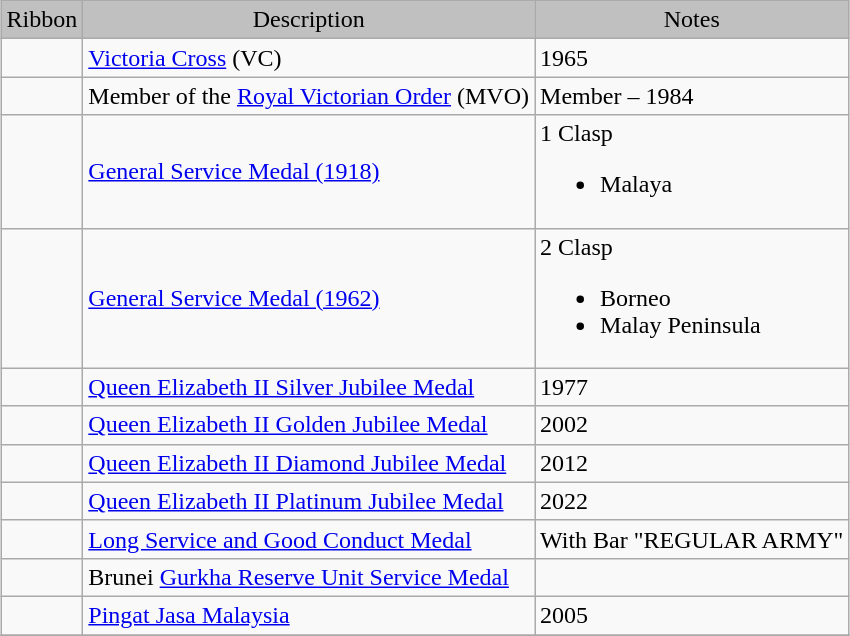<table class="wikitable floatleft" style="margin:1em auto;">
<tr bgcolor="silver" align="center">
<td>Ribbon</td>
<td>Description</td>
<td>Notes</td>
</tr>
<tr>
<td></td>
<td><a href='#'>Victoria Cross</a> (VC)</td>
<td>1965</td>
</tr>
<tr>
<td></td>
<td>Member of the <a href='#'>Royal Victorian Order</a> (MVO)</td>
<td>Member – 1984</td>
</tr>
<tr>
<td></td>
<td><a href='#'>General Service Medal (1918)</a></td>
<td>1 Clasp<br><ul><li>Malaya</li></ul></td>
</tr>
<tr>
<td></td>
<td><a href='#'>General Service Medal (1962)</a></td>
<td>2 Clasp<br><ul><li>Borneo</li><li>Malay Peninsula</li></ul></td>
</tr>
<tr>
<td></td>
<td><a href='#'>Queen Elizabeth II Silver Jubilee Medal</a></td>
<td>1977</td>
</tr>
<tr>
<td></td>
<td><a href='#'>Queen Elizabeth II Golden Jubilee Medal</a></td>
<td>2002</td>
</tr>
<tr>
<td></td>
<td><a href='#'>Queen Elizabeth II Diamond Jubilee Medal</a></td>
<td>2012</td>
</tr>
<tr>
<td></td>
<td><a href='#'>Queen Elizabeth II Platinum Jubilee Medal</a></td>
<td>2022</td>
</tr>
<tr>
<td></td>
<td><a href='#'>Long Service and Good Conduct Medal</a></td>
<td>With Bar  "REGULAR ARMY"</td>
</tr>
<tr>
<td></td>
<td>Brunei <a href='#'>Gurkha Reserve Unit Service Medal</a></td>
<td></td>
</tr>
<tr>
<td></td>
<td><a href='#'>Pingat Jasa Malaysia</a></td>
<td>2005</td>
</tr>
<tr>
</tr>
</table>
